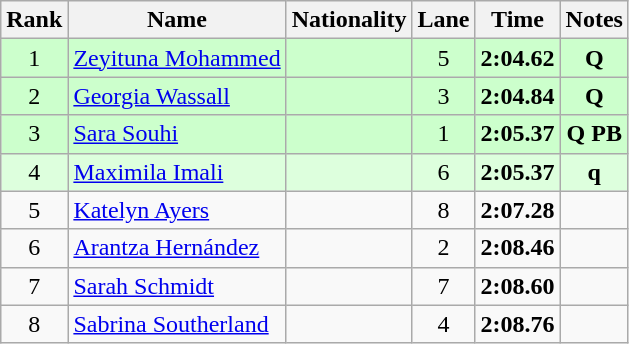<table class="wikitable sortable" style="text-align:center">
<tr>
<th>Rank</th>
<th>Name</th>
<th>Nationality</th>
<th>Lane</th>
<th>Time</th>
<th>Notes</th>
</tr>
<tr bgcolor=ccffcc>
<td>1</td>
<td align=left><a href='#'>Zeyituna Mohammed</a></td>
<td align=left></td>
<td>5</td>
<td><strong>2:04.62</strong></td>
<td><strong>Q</strong></td>
</tr>
<tr bgcolor=ccffcc>
<td>2</td>
<td align=left><a href='#'>Georgia Wassall</a></td>
<td align=left></td>
<td>3</td>
<td><strong>2:04.84</strong></td>
<td><strong>Q</strong></td>
</tr>
<tr bgcolor=ccffcc>
<td>3</td>
<td align=left><a href='#'>Sara Souhi</a></td>
<td align=left></td>
<td>1</td>
<td><strong>2:05.37</strong></td>
<td><strong>Q PB</strong></td>
</tr>
<tr bgcolor=ddffdd>
<td>4</td>
<td align=left><a href='#'>Maximila Imali</a></td>
<td align=left></td>
<td>6</td>
<td><strong>2:05.37</strong></td>
<td><strong>q</strong></td>
</tr>
<tr>
<td>5</td>
<td align=left><a href='#'>Katelyn Ayers</a></td>
<td align=left></td>
<td>8</td>
<td><strong>2:07.28</strong></td>
<td></td>
</tr>
<tr>
<td>6</td>
<td align=left><a href='#'>Arantza Hernández</a></td>
<td align=left></td>
<td>2</td>
<td><strong>2:08.46</strong></td>
<td></td>
</tr>
<tr>
<td>7</td>
<td align=left><a href='#'>Sarah Schmidt</a></td>
<td align=left></td>
<td>7</td>
<td><strong>2:08.60</strong></td>
<td></td>
</tr>
<tr>
<td>8</td>
<td align=left><a href='#'>Sabrina Southerland</a></td>
<td align=left></td>
<td>4</td>
<td><strong>2:08.76</strong></td>
<td></td>
</tr>
</table>
